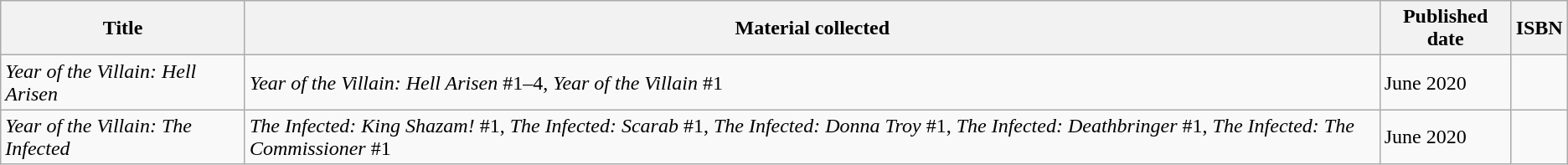<table class="wikitable">
<tr>
<th>Title</th>
<th>Material collected</th>
<th>Published date</th>
<th>ISBN</th>
</tr>
<tr>
<td><em>Year of the Villain: Hell Arisen</em></td>
<td><em>Year of the Villain: Hell Arisen</em> #1–4, <em>Year of the Villain</em> #1</td>
<td>June 2020</td>
<td></td>
</tr>
<tr>
<td><em>Year of the Villain: The Infected</em></td>
<td><em>The Infected: King Shazam!</em> #1, <em>The Infected: Scarab</em> #1, <em>The Infected: Donna Troy</em> #1, <em>The Infected: Deathbringer</em> #1, <em>The Infected: The Commissioner</em> #1</td>
<td>June 2020</td>
<td></td>
</tr>
</table>
